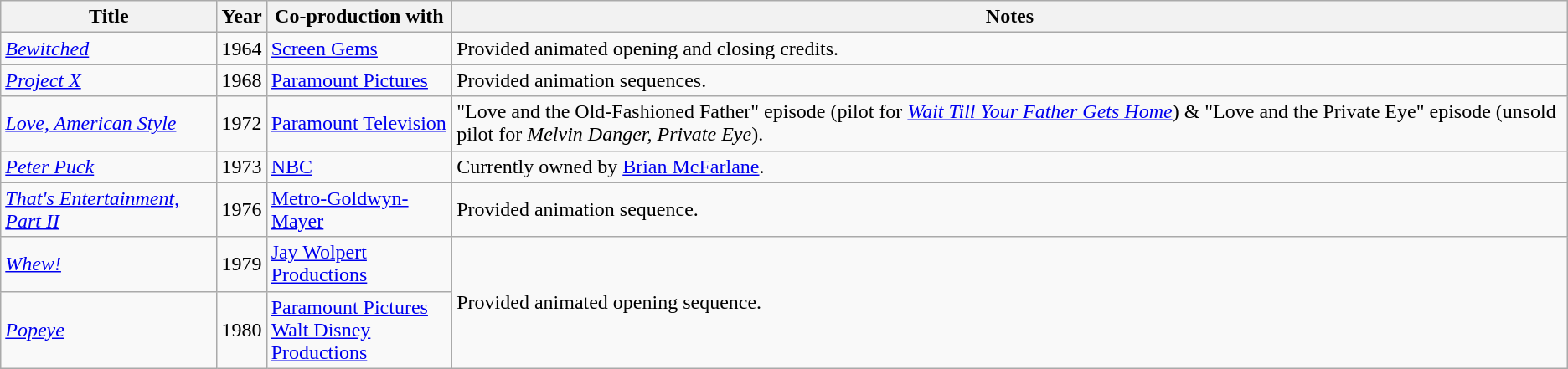<table class="wikitable sortable">
<tr>
<th><strong>Title</strong></th>
<th><strong>Year</strong></th>
<th><strong>Co-production with</strong></th>
<th><strong>Notes</strong></th>
</tr>
<tr>
<td><em><a href='#'>Bewitched</a></em></td>
<td>1964</td>
<td><a href='#'>Screen Gems</a></td>
<td>Provided animated opening and closing credits.</td>
</tr>
<tr>
<td><em><a href='#'>Project X</a></em></td>
<td>1968</td>
<td><a href='#'>Paramount Pictures</a></td>
<td>Provided animation sequences.</td>
</tr>
<tr>
<td><em><a href='#'>Love, American Style</a></em></td>
<td>1972</td>
<td><a href='#'>Paramount Television</a></td>
<td>"Love and the Old-Fashioned Father" episode (pilot for <em><a href='#'>Wait Till Your Father Gets Home</a></em>) & "Love and the Private Eye" episode (unsold pilot for <em>Melvin Danger, Private Eye</em>).</td>
</tr>
<tr>
<td><em><a href='#'>Peter Puck</a></em></td>
<td>1973</td>
<td><a href='#'>NBC</a></td>
<td>Currently owned by <a href='#'>Brian McFarlane</a>.</td>
</tr>
<tr>
<td><em><a href='#'>That's Entertainment, Part II</a></em></td>
<td>1976</td>
<td><a href='#'>Metro-Goldwyn-Mayer</a></td>
<td>Provided animation sequence.</td>
</tr>
<tr>
<td><em><a href='#'>Whew!</a></em></td>
<td>1979</td>
<td><a href='#'>Jay Wolpert Productions</a></td>
<td rowspan="2">Provided animated opening sequence.</td>
</tr>
<tr>
<td><em><a href='#'>Popeye</a></em></td>
<td>1980</td>
<td><a href='#'>Paramount Pictures</a><br><a href='#'>Walt Disney Productions</a></td>
</tr>
</table>
